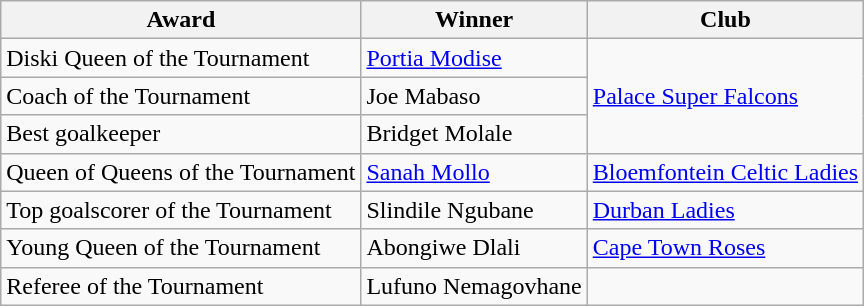<table class="wikitable">
<tr>
<th>Award</th>
<th>Winner</th>
<th>Club</th>
</tr>
<tr>
<td>Diski Queen of the Tournament</td>
<td><a href='#'>Portia Modise</a></td>
<td rowspan="3"><a href='#'>Palace Super Falcons</a></td>
</tr>
<tr>
<td>Coach of the Tournament</td>
<td>Joe Mabaso</td>
</tr>
<tr>
<td>Best goalkeeper</td>
<td>Bridget Molale</td>
</tr>
<tr>
<td>Queen of Queens of the Tournament</td>
<td><a href='#'>Sanah Mollo</a></td>
<td><a href='#'>Bloemfontein Celtic Ladies</a></td>
</tr>
<tr>
<td>Top goalscorer of the Tournament</td>
<td>Slindile Ngubane</td>
<td><a href='#'>Durban Ladies</a></td>
</tr>
<tr>
<td>Young Queen of the Tournament</td>
<td>Abongiwe Dlali</td>
<td><a href='#'>Cape Town Roses</a></td>
</tr>
<tr>
<td>Referee of the Tournament</td>
<td>Lufuno Nemagovhane</td>
</tr>
</table>
